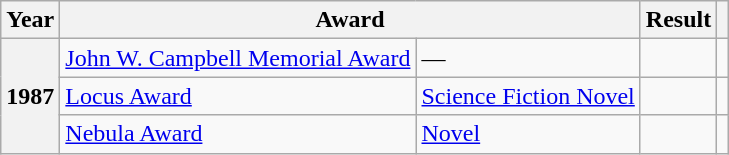<table class="wikitable plainrowheaders sortable">
<tr>
<th scope="col">Year</th>
<th colspan="2" scope="col">Award</th>
<th scope="col">Result</th>
<th scope="col" class="unsortable"></th>
</tr>
<tr>
<th rowspan="3">1987</th>
<td><a href='#'>John W. Campbell Memorial Award</a></td>
<td>—</td>
<td></td>
<td style="text-align:center;"></td>
</tr>
<tr>
<td><a href='#'>Locus Award</a></td>
<td><a href='#'>Science Fiction Novel</a></td>
<td></td>
<td style="text-align:center;"></td>
</tr>
<tr>
<td><a href='#'>Nebula Award</a></td>
<td><a href='#'>Novel</a></td>
<td></td>
<td style="text-align:center;"></td>
</tr>
</table>
